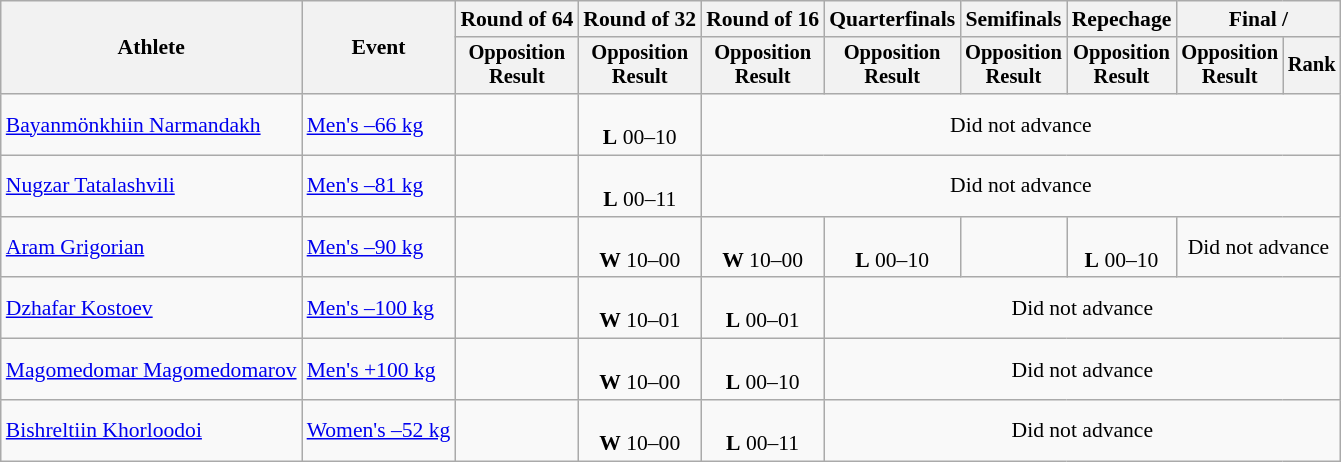<table class="wikitable" style="font-size:90%">
<tr>
<th rowspan="2">Athlete</th>
<th rowspan="2">Event</th>
<th>Round of 64</th>
<th>Round of 32</th>
<th>Round of 16</th>
<th>Quarterfinals</th>
<th>Semifinals</th>
<th>Repechage</th>
<th colspan=2>Final / </th>
</tr>
<tr style="font-size:95%">
<th>Opposition<br>Result</th>
<th>Opposition<br>Result</th>
<th>Opposition<br>Result</th>
<th>Opposition<br>Result</th>
<th>Opposition<br>Result</th>
<th>Opposition<br>Result</th>
<th>Opposition<br>Result</th>
<th>Rank</th>
</tr>
<tr align=center>
<td align=left><a href='#'>Bayanmönkhiin Narmandakh</a></td>
<td align=left><a href='#'>Men's –66 kg</a></td>
<td></td>
<td><br><strong>L</strong> 00–10</td>
<td colspan=6>Did not advance</td>
</tr>
<tr align=center>
<td align=left><a href='#'>Nugzar Tatalashvili</a></td>
<td align=left><a href='#'>Men's –81 kg</a></td>
<td></td>
<td><br><strong>L</strong> 00–11</td>
<td colspan=6>Did not advance</td>
</tr>
<tr align=center>
<td align=left><a href='#'>Aram Grigorian</a></td>
<td align=left><a href='#'>Men's –90 kg</a></td>
<td></td>
<td><br><strong>W</strong> 10–00</td>
<td><br><strong>W</strong> 10–00</td>
<td><br><strong>L</strong> 00–10</td>
<td></td>
<td><br><strong>L</strong> 00–10</td>
<td colspan=2>Did not advance</td>
</tr>
<tr align=center>
<td align=left><a href='#'>Dzhafar Kostoev</a></td>
<td align=left><a href='#'>Men's –100 kg</a></td>
<td></td>
<td><br><strong>W</strong> 10–01</td>
<td><br><strong>L</strong> 00–01</td>
<td colspan=5>Did not advance</td>
</tr>
<tr align=center>
<td align=left><a href='#'>Magomedomar Magomedomarov</a></td>
<td align=left><a href='#'>Men's +100 kg</a></td>
<td></td>
<td><br><strong>W</strong> 10–00</td>
<td><br><strong>L</strong> 00–10</td>
<td colspan=5>Did not advance</td>
</tr>
<tr align=center>
<td align=left><a href='#'>Bishreltiin Khorloodoi</a></td>
<td align=left><a href='#'>Women's –52 kg</a></td>
<td></td>
<td><br><strong>W</strong> 10–00</td>
<td><br><strong>L</strong> 00–11</td>
<td colspan=5>Did not advance</td>
</tr>
</table>
